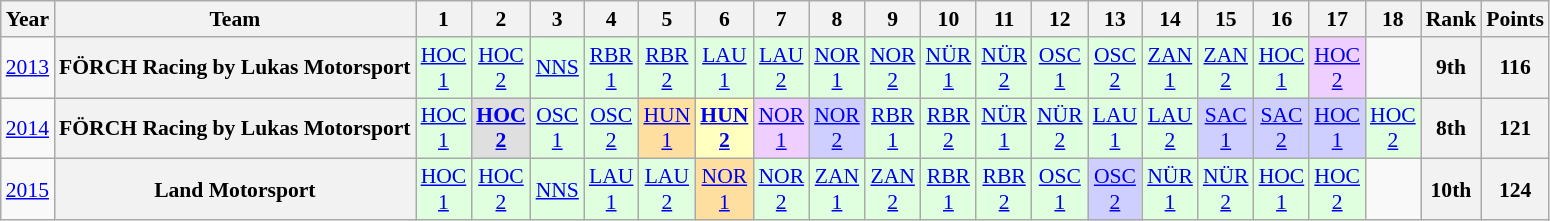<table class="wikitable" style="text-align:center; font-size:90%">
<tr>
<th>Year</th>
<th>Team</th>
<th>1</th>
<th>2</th>
<th>3</th>
<th>4</th>
<th>5</th>
<th>6</th>
<th>7</th>
<th>8</th>
<th>9</th>
<th>10</th>
<th>11</th>
<th>12</th>
<th>13</th>
<th>14</th>
<th>15</th>
<th>16</th>
<th>17</th>
<th>18</th>
<th>Rank</th>
<th>Points</th>
</tr>
<tr>
<td><a href='#'>2013</a></td>
<th>FÖRCH Racing by Lukas Motorsport</th>
<td style="background:#DFFFDF;"><a href='#'>HOC<br>1</a><br></td>
<td style="background:#DFFFDF;"><a href='#'>HOC<br>2</a><br></td>
<td style="background:#DFFFDF;"><a href='#'>NNS</a><br></td>
<td style="background:#DFFFDF;"><a href='#'>RBR<br>1</a><br></td>
<td style="background:#DFFFDF;"><a href='#'>RBR<br>2</a><br></td>
<td style="background:#DFFFDF;"><a href='#'>LAU<br>1</a><br></td>
<td style="background:#DFFFDF;"><a href='#'>LAU<br>2</a><br></td>
<td style="background:#DFFFDF;"><a href='#'>NOR<br>1</a><br></td>
<td style="background:#DFFFDF;"><a href='#'>NOR<br>2</a><br></td>
<td style="background:#DFFFDF;"><a href='#'>NÜR<br>1</a><br></td>
<td style="background:#DFFFDF;"><a href='#'>NÜR<br>2</a><br></td>
<td style="background:#DFFFDF;"><a href='#'>OSC<br>1</a><br></td>
<td style="background:#DFFFDF;"><a href='#'>OSC<br>2</a><br></td>
<td style="background:#DFFFDF;"><a href='#'>ZAN<br>1</a><br></td>
<td style="background:#DFFFDF;"><a href='#'>ZAN<br>2</a><br></td>
<td style="background:#DFFFDF;"><a href='#'>HOC<br>1</a><br></td>
<td style="background:#EFCFFF;"><a href='#'>HOC<br>2</a><br></td>
<td></td>
<th>9th</th>
<th>116</th>
</tr>
<tr>
<td><a href='#'>2014</a></td>
<th>FÖRCH Racing by Lukas Motorsport</th>
<td style="background:#DFFFDF;"><a href='#'>HOC<br>1</a><br></td>
<td style="background:#DFDFDF;"><strong><a href='#'>HOC<br>2</a><br></strong></td>
<td style="background:#DFFFDF;"><a href='#'>OSC<br>1</a><br></td>
<td style="background:#DFFFDF;"><a href='#'>OSC<br>2</a><br></td>
<td style="background:#FFDF9F;"><a href='#'>HUN<br>1</a><br></td>
<td style="background:#FFFFBF;"><strong><a href='#'>HUN<br>2</a><br></strong></td>
<td style="background:#EFCFFF;"><a href='#'>NOR<br>1</a><br></td>
<td style="background:#CFCFFF;"><a href='#'>NOR<br>2</a><br></td>
<td style="background:#DFFFDF;"><a href='#'>RBR<br>1</a><br></td>
<td style="background:#DFFFDF;"><a href='#'>RBR<br>2</a><br></td>
<td style="background:#DFFFDF;"><a href='#'>NÜR<br>1</a><br></td>
<td style="background:#DFFFDF;"><a href='#'>NÜR<br>2</a><br></td>
<td style="background:#DFFFDF;"><a href='#'>LAU<br>1</a><br></td>
<td style="background:#DFFFDF;"><a href='#'>LAU<br>2</a><br></td>
<td style="background:#CFCFFF;"><a href='#'>SAC<br>1</a><br></td>
<td style="background:#CFCFFF;"><a href='#'>SAC<br>2</a><br></td>
<td style="background:#CFCFFF;"><a href='#'>HOC<br>1</a><br></td>
<td style="background:#DFFFDF;"><a href='#'>HOC<br>2</a><br></td>
<th>8th</th>
<th>121</th>
</tr>
<tr>
<td><a href='#'>2015</a></td>
<th>Land Motorsport</th>
<td style="background:#DFFFDF;"><a href='#'>HOC<br>1</a><br></td>
<td style="background:#DFFFDF;"><a href='#'>HOC<br>2</a><br></td>
<td style="background:#DFFFDF;"><a href='#'>NNS</a><br></td>
<td style="background:#DFFFDF;"><a href='#'>LAU<br>1</a><br></td>
<td style="background:#DFFFDF;"><a href='#'>LAU<br>2</a><br></td>
<td style="background:#FFDF9F;"><a href='#'>NOR<br>1</a><br></td>
<td style="background:#DFFFDF;"><a href='#'>NOR<br>2</a><br></td>
<td style="background:#DFFFDF;"><a href='#'>ZAN<br>1</a><br></td>
<td style="background:#DFFFDF;"><a href='#'>ZAN<br>2</a><br></td>
<td style="background:#DFFFDF;"><a href='#'>RBR<br>1</a><br></td>
<td style="background:#DFFFDF;"><a href='#'>RBR<br>2</a><br></td>
<td style="background:#DFFFDF;"><a href='#'>OSC<br>1</a><br></td>
<td style="background:#CFCFFF;"><a href='#'>OSC<br>2</a><br></td>
<td style="background:#DFFFDF;"><a href='#'>NÜR<br>1</a><br></td>
<td style="background:#DFFFDF;"><a href='#'>NÜR<br>2</a><br></td>
<td style="background:#DFFFDF;"><a href='#'>HOC<br>1</a><br></td>
<td style="background:#DFFFDF;"><a href='#'>HOC<br>2</a><br></td>
<td></td>
<th>10th</th>
<th>124</th>
</tr>
</table>
